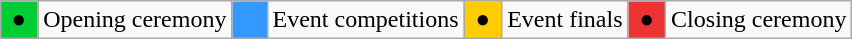<table class="wikitable" style="margin:0.5em auto; position:relative;">
<tr>
<td style="background:#0c3; text-align:center;"> ● </td>
<td>Opening ceremony</td>
<td style="background:#39f; text-align:center;">   </td>
<td>Event competitions</td>
<td style="background:#fc0; text-align:center;"> ● </td>
<td>Event finals</td>
<td style="background:#e33;"> ● </td>
<td>Closing ceremony</td>
</tr>
</table>
